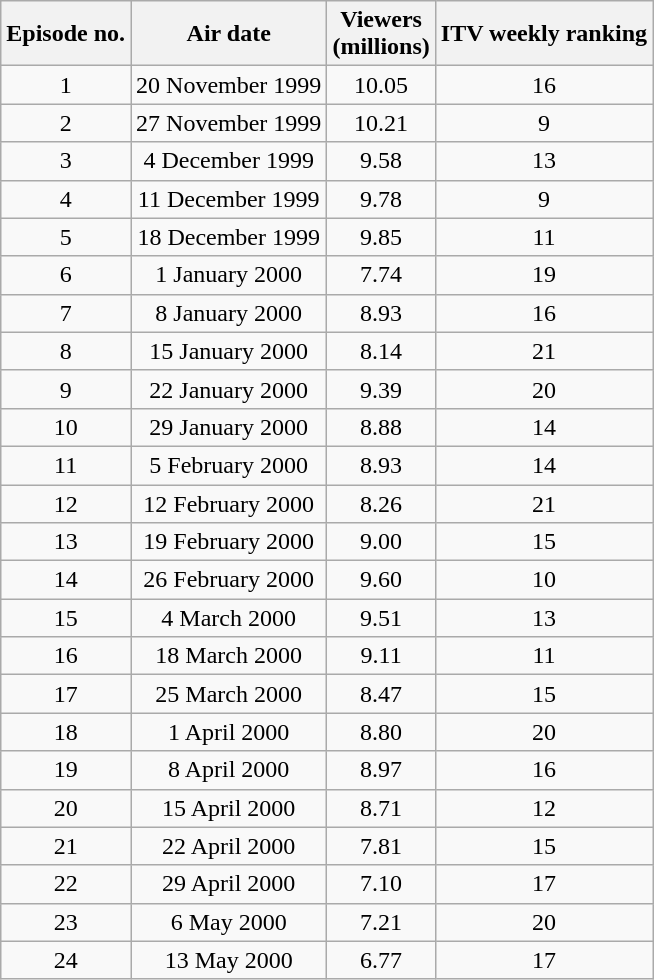<table class="wikitable" style="text-align:center;">
<tr>
<th>Episode no.</th>
<th>Air date</th>
<th>Viewers<br>(millions)</th>
<th>ITV weekly ranking</th>
</tr>
<tr>
<td>1</td>
<td>20 November 1999</td>
<td>10.05</td>
<td>16</td>
</tr>
<tr>
<td>2</td>
<td>27 November 1999</td>
<td>10.21</td>
<td>9</td>
</tr>
<tr>
<td>3</td>
<td>4 December 1999</td>
<td>9.58</td>
<td>13</td>
</tr>
<tr>
<td>4</td>
<td>11 December 1999</td>
<td>9.78</td>
<td>9</td>
</tr>
<tr>
<td>5</td>
<td>18 December 1999</td>
<td>9.85</td>
<td>11</td>
</tr>
<tr>
<td>6</td>
<td>1 January 2000</td>
<td>7.74</td>
<td>19</td>
</tr>
<tr>
<td>7</td>
<td>8 January 2000</td>
<td>8.93</td>
<td>16</td>
</tr>
<tr>
<td>8</td>
<td>15 January 2000</td>
<td>8.14</td>
<td>21</td>
</tr>
<tr>
<td>9</td>
<td>22 January 2000</td>
<td>9.39</td>
<td>20</td>
</tr>
<tr>
<td>10</td>
<td>29 January 2000</td>
<td>8.88</td>
<td>14</td>
</tr>
<tr>
<td>11</td>
<td>5 February 2000</td>
<td>8.93</td>
<td>14</td>
</tr>
<tr>
<td>12</td>
<td>12 February 2000</td>
<td>8.26</td>
<td>21</td>
</tr>
<tr>
<td>13</td>
<td>19 February 2000</td>
<td>9.00</td>
<td>15</td>
</tr>
<tr>
<td>14</td>
<td>26 February 2000</td>
<td>9.60</td>
<td>10</td>
</tr>
<tr>
<td>15</td>
<td>4 March 2000</td>
<td>9.51</td>
<td>13</td>
</tr>
<tr>
<td>16</td>
<td>18 March 2000</td>
<td>9.11</td>
<td>11</td>
</tr>
<tr>
<td>17</td>
<td>25 March 2000</td>
<td>8.47</td>
<td>15</td>
</tr>
<tr>
<td>18</td>
<td>1 April 2000</td>
<td>8.80</td>
<td>20</td>
</tr>
<tr>
<td>19</td>
<td>8 April 2000</td>
<td>8.97</td>
<td>16</td>
</tr>
<tr>
<td>20</td>
<td>15 April 2000</td>
<td>8.71</td>
<td>12</td>
</tr>
<tr>
<td>21</td>
<td>22 April 2000</td>
<td>7.81</td>
<td>15</td>
</tr>
<tr>
<td>22</td>
<td>29 April 2000</td>
<td>7.10</td>
<td>17</td>
</tr>
<tr>
<td>23</td>
<td>6 May 2000</td>
<td>7.21</td>
<td>20</td>
</tr>
<tr>
<td>24</td>
<td>13 May 2000</td>
<td>6.77</td>
<td>17</td>
</tr>
</table>
